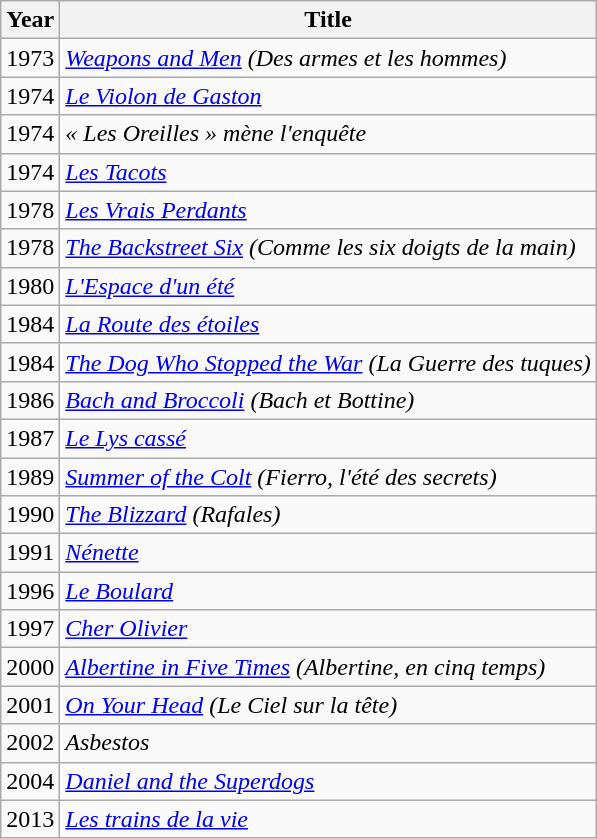<table class="wikitable">
<tr>
<th>Year</th>
<th>Title</th>
</tr>
<tr>
<td>1973</td>
<td><em><a href='#'>Weapons and Men</a> (Des armes et les hommes)</em></td>
</tr>
<tr>
<td>1974</td>
<td><em><a href='#'>Le Violon de Gaston</a></em></td>
</tr>
<tr>
<td>1974</td>
<td><em>« Les Oreilles » mène l'enquête</em></td>
</tr>
<tr>
<td>1974</td>
<td><em><a href='#'>Les Tacots</a></em></td>
</tr>
<tr>
<td>1978</td>
<td><em><a href='#'>Les Vrais Perdants</a></em></td>
</tr>
<tr>
<td>1978</td>
<td><em><a href='#'>The Backstreet Six</a> (Comme les six doigts de la main)</em></td>
</tr>
<tr>
<td>1980</td>
<td><em><a href='#'>L'Espace d'un été</a></em></td>
</tr>
<tr>
<td>1984</td>
<td><a href='#'><em>La Route des étoiles</em></a></td>
</tr>
<tr>
<td>1984</td>
<td><em><a href='#'>The Dog Who Stopped the War</a> (La Guerre des tuques)</em></td>
</tr>
<tr>
<td>1986</td>
<td><em><a href='#'>Bach and Broccoli</a> (Bach et Bottine)</em></td>
</tr>
<tr>
<td>1987</td>
<td><em><a href='#'>Le Lys cassé</a></em></td>
</tr>
<tr>
<td>1989</td>
<td><em><a href='#'>Summer of the Colt</a> (Fierro, l'été des secrets)</em></td>
</tr>
<tr>
<td>1990</td>
<td><em><a href='#'>The Blizzard</a> (Rafales)</em></td>
</tr>
<tr>
<td>1991</td>
<td><em><a href='#'>Nénette</a></em></td>
</tr>
<tr>
<td>1996</td>
<td><em><a href='#'>Le Boulard</a></em></td>
</tr>
<tr>
<td>1997</td>
<td><em><a href='#'>Cher Olivier</a></em></td>
</tr>
<tr>
<td>2000</td>
<td><em><a href='#'>Albertine in Five Times</a> (Albertine, en cinq temps)</em></td>
</tr>
<tr>
<td>2001</td>
<td><em><a href='#'>On Your Head</a> (Le Ciel sur la tête)</em></td>
</tr>
<tr>
<td>2002</td>
<td><em>Asbestos</em></td>
</tr>
<tr>
<td>2004</td>
<td><em><a href='#'>Daniel and the Superdogs</a></em></td>
</tr>
<tr>
<td>2013</td>
<td><em><a href='#'>Les trains de la vie</a></em></td>
</tr>
</table>
